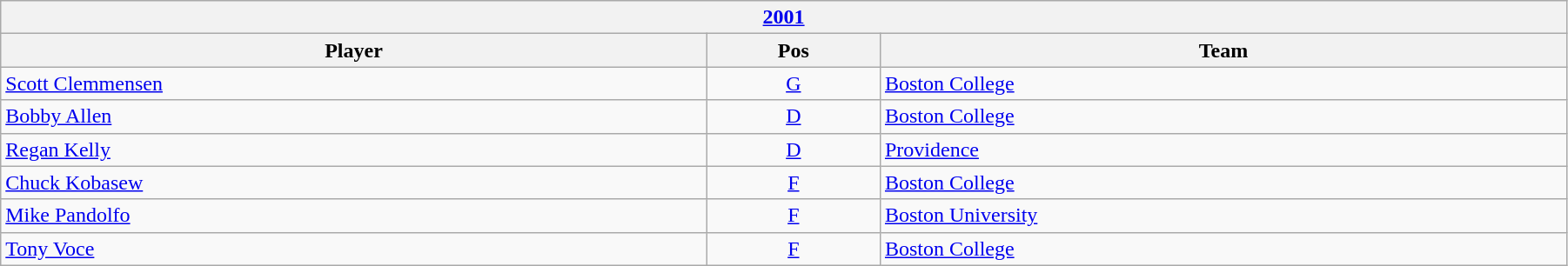<table class="wikitable" width=95%>
<tr>
<th colspan=3><a href='#'>2001</a></th>
</tr>
<tr>
<th>Player</th>
<th>Pos</th>
<th>Team</th>
</tr>
<tr>
<td><a href='#'>Scott Clemmensen</a></td>
<td align=center><a href='#'>G</a></td>
<td><a href='#'>Boston College</a></td>
</tr>
<tr>
<td><a href='#'>Bobby Allen</a></td>
<td align=center><a href='#'>D</a></td>
<td><a href='#'>Boston College</a></td>
</tr>
<tr>
<td><a href='#'>Regan Kelly</a></td>
<td align=center><a href='#'>D</a></td>
<td><a href='#'>Providence</a></td>
</tr>
<tr>
<td><a href='#'>Chuck Kobasew</a></td>
<td align=center><a href='#'>F</a></td>
<td><a href='#'>Boston College</a></td>
</tr>
<tr>
<td><a href='#'>Mike Pandolfo</a></td>
<td align=center><a href='#'>F</a></td>
<td><a href='#'>Boston University</a></td>
</tr>
<tr>
<td><a href='#'>Tony Voce</a></td>
<td align=center><a href='#'>F</a></td>
<td><a href='#'>Boston College</a></td>
</tr>
</table>
